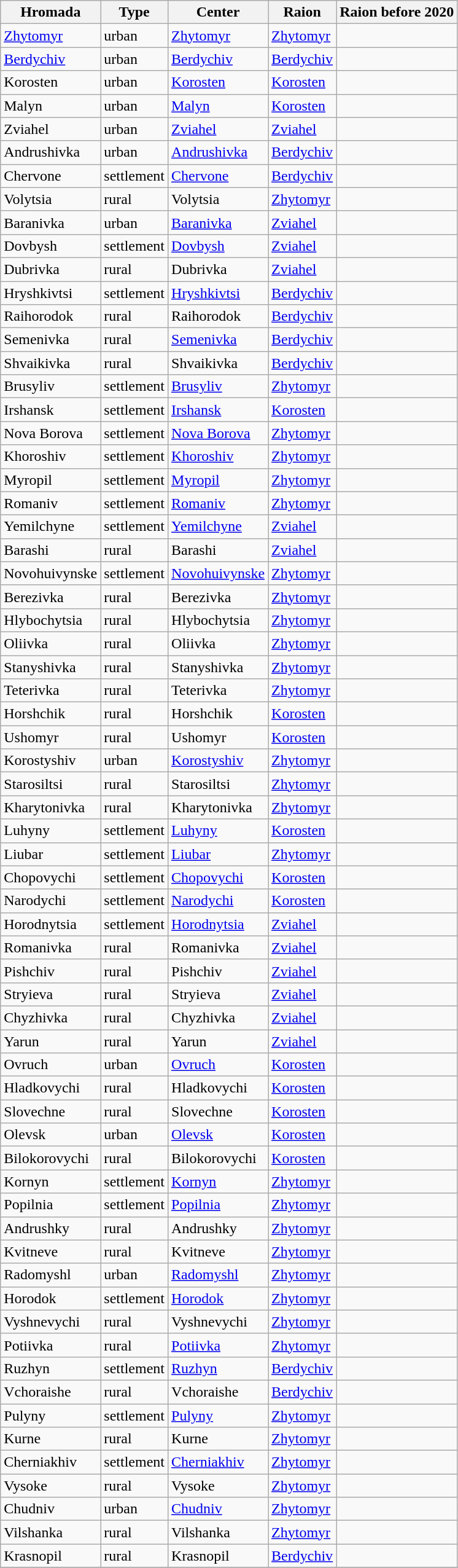<table class='wikitable sortable'>
<tr>
<th>Hromada</th>
<th>Type</th>
<th>Center</th>
<th>Raion</th>
<th>Raion before 2020</th>
</tr>
<tr>
<td><a href='#'>Zhytomyr</a></td>
<td>urban</td>
<td><a href='#'>Zhytomyr</a></td>
<td><a href='#'>Zhytomyr</a></td>
<td></td>
</tr>
<tr>
<td><a href='#'>Berdychiv</a></td>
<td>urban</td>
<td><a href='#'>Berdychiv</a></td>
<td><a href='#'>Berdychiv</a></td>
<td></td>
</tr>
<tr>
<td>Korosten</td>
<td>urban</td>
<td><a href='#'>Korosten</a></td>
<td><a href='#'>Korosten</a></td>
<td></td>
</tr>
<tr>
<td>Malyn</td>
<td>urban</td>
<td><a href='#'>Malyn</a></td>
<td><a href='#'>Korosten</a></td>
<td></td>
</tr>
<tr>
<td>Zviahel</td>
<td>urban</td>
<td><a href='#'>Zviahel</a></td>
<td><a href='#'>Zviahel</a></td>
<td></td>
</tr>
<tr>
<td>Andrushivka</td>
<td>urban</td>
<td><a href='#'>Andrushivka</a></td>
<td><a href='#'>Berdychiv</a></td>
<td></td>
</tr>
<tr>
<td>Chervone</td>
<td>settlement</td>
<td><a href='#'>Chervone</a></td>
<td><a href='#'>Berdychiv</a></td>
<td></td>
</tr>
<tr>
<td>Volytsia</td>
<td>rural</td>
<td>Volytsia</td>
<td><a href='#'>Zhytomyr</a></td>
<td></td>
</tr>
<tr>
<td>Baranivka</td>
<td>urban</td>
<td><a href='#'>Baranivka</a></td>
<td><a href='#'>Zviahel</a></td>
<td></td>
</tr>
<tr>
<td>Dovbysh</td>
<td>settlement</td>
<td><a href='#'>Dovbysh</a></td>
<td><a href='#'>Zviahel</a></td>
<td></td>
</tr>
<tr>
<td>Dubrivka</td>
<td>rural</td>
<td>Dubrivka</td>
<td><a href='#'>Zviahel</a></td>
<td></td>
</tr>
<tr>
<td>Hryshkivtsi</td>
<td>settlement</td>
<td><a href='#'>Hryshkivtsi</a></td>
<td><a href='#'>Berdychiv</a></td>
<td></td>
</tr>
<tr>
<td>Raihorodok</td>
<td>rural</td>
<td>Raihorodok</td>
<td><a href='#'>Berdychiv</a></td>
<td></td>
</tr>
<tr>
<td>Semenivka</td>
<td>rural</td>
<td><a href='#'>Semenivka</a></td>
<td><a href='#'>Berdychiv</a></td>
<td></td>
</tr>
<tr>
<td>Shvaikivka</td>
<td>rural</td>
<td>Shvaikivka</td>
<td><a href='#'>Berdychiv</a></td>
<td></td>
</tr>
<tr>
<td>Brusyliv</td>
<td>settlement</td>
<td><a href='#'>Brusyliv</a></td>
<td><a href='#'>Zhytomyr</a></td>
<td></td>
</tr>
<tr>
<td>Irshansk</td>
<td>settlement</td>
<td><a href='#'>Irshansk</a></td>
<td><a href='#'>Korosten</a></td>
<td></td>
</tr>
<tr>
<td>Nova Borova</td>
<td>settlement</td>
<td><a href='#'>Nova Borova</a></td>
<td><a href='#'>Zhytomyr</a></td>
<td></td>
</tr>
<tr>
<td>Khoroshiv</td>
<td>settlement</td>
<td><a href='#'>Khoroshiv</a></td>
<td><a href='#'>Zhytomyr</a></td>
<td></td>
</tr>
<tr>
<td>Myropil</td>
<td>settlement</td>
<td><a href='#'>Myropil</a></td>
<td><a href='#'>Zhytomyr</a></td>
<td></td>
</tr>
<tr>
<td>Romaniv</td>
<td>settlement</td>
<td><a href='#'>Romaniv</a></td>
<td><a href='#'>Zhytomyr</a></td>
<td></td>
</tr>
<tr>
<td>Yemilchyne</td>
<td>settlement</td>
<td><a href='#'>Yemilchyne</a></td>
<td><a href='#'>Zviahel</a></td>
<td></td>
</tr>
<tr>
<td>Barashi</td>
<td>rural</td>
<td>Barashi</td>
<td><a href='#'>Zviahel</a></td>
<td></td>
</tr>
<tr>
<td>Novohuivynske</td>
<td>settlement</td>
<td><a href='#'>Novohuivynske</a></td>
<td><a href='#'>Zhytomyr</a></td>
<td></td>
</tr>
<tr>
<td>Berezivka</td>
<td>rural</td>
<td>Berezivka</td>
<td><a href='#'>Zhytomyr</a></td>
<td></td>
</tr>
<tr>
<td>Hlybochytsia</td>
<td>rural</td>
<td>Hlybochytsia</td>
<td><a href='#'>Zhytomyr</a></td>
<td></td>
</tr>
<tr>
<td>Oliivka</td>
<td>rural</td>
<td>Oliivka</td>
<td><a href='#'>Zhytomyr</a></td>
<td></td>
</tr>
<tr>
<td>Stanyshivka</td>
<td>rural</td>
<td>Stanyshivka</td>
<td><a href='#'>Zhytomyr</a></td>
<td></td>
</tr>
<tr>
<td>Teterivka</td>
<td>rural</td>
<td>Teterivka</td>
<td><a href='#'>Zhytomyr</a></td>
<td></td>
</tr>
<tr>
<td>Horshchik</td>
<td>rural</td>
<td>Horshchik</td>
<td><a href='#'>Korosten</a></td>
<td></td>
</tr>
<tr>
<td>Ushomyr</td>
<td>rural</td>
<td>Ushomyr</td>
<td><a href='#'>Korosten</a></td>
<td></td>
</tr>
<tr>
<td>Korostyshiv</td>
<td>urban</td>
<td><a href='#'>Korostyshiv</a></td>
<td><a href='#'>Zhytomyr</a></td>
<td></td>
</tr>
<tr>
<td>Starosiltsi</td>
<td>rural</td>
<td>Starosiltsi</td>
<td><a href='#'>Zhytomyr</a></td>
<td></td>
</tr>
<tr>
<td>Kharytonivka</td>
<td>rural</td>
<td>Kharytonivka</td>
<td><a href='#'>Zhytomyr</a></td>
<td></td>
</tr>
<tr>
<td>Luhyny</td>
<td>settlement</td>
<td><a href='#'>Luhyny</a></td>
<td><a href='#'>Korosten</a></td>
<td></td>
</tr>
<tr>
<td>Liubar</td>
<td>settlement</td>
<td><a href='#'>Liubar</a></td>
<td><a href='#'>Zhytomyr</a></td>
<td></td>
</tr>
<tr>
<td>Chopovychi</td>
<td>settlement</td>
<td><a href='#'>Chopovychi</a></td>
<td><a href='#'>Korosten</a></td>
<td></td>
</tr>
<tr>
<td>Narodychi</td>
<td>settlement</td>
<td><a href='#'>Narodychi</a></td>
<td><a href='#'>Korosten</a></td>
<td></td>
</tr>
<tr>
<td>Horodnytsia</td>
<td>settlement</td>
<td><a href='#'>Horodnytsia</a></td>
<td><a href='#'>Zviahel</a></td>
<td></td>
</tr>
<tr>
<td>Romanivka</td>
<td>rural</td>
<td>Romanivka</td>
<td><a href='#'>Zviahel</a></td>
<td></td>
</tr>
<tr>
<td>Pishchiv</td>
<td>rural</td>
<td>Pishchiv</td>
<td><a href='#'>Zviahel</a></td>
<td></td>
</tr>
<tr>
<td>Stryieva</td>
<td>rural</td>
<td>Stryieva</td>
<td><a href='#'>Zviahel</a></td>
<td></td>
</tr>
<tr>
<td>Chyzhivka</td>
<td>rural</td>
<td>Chyzhivka</td>
<td><a href='#'>Zviahel</a></td>
<td></td>
</tr>
<tr>
<td>Yarun</td>
<td>rural</td>
<td>Yarun</td>
<td><a href='#'>Zviahel</a></td>
<td></td>
</tr>
<tr>
<td>Ovruch</td>
<td>urban</td>
<td><a href='#'>Ovruch</a></td>
<td><a href='#'>Korosten</a></td>
<td></td>
</tr>
<tr>
<td>Hladkovychi</td>
<td>rural</td>
<td>Hladkovychi</td>
<td><a href='#'>Korosten</a></td>
<td></td>
</tr>
<tr>
<td>Slovechne</td>
<td>rural</td>
<td>Slovechne</td>
<td><a href='#'>Korosten</a></td>
<td></td>
</tr>
<tr>
<td>Olevsk</td>
<td>urban</td>
<td><a href='#'>Olevsk</a></td>
<td><a href='#'>Korosten</a></td>
<td></td>
</tr>
<tr>
<td>Bilokorovychi</td>
<td>rural</td>
<td>Bilokorovychi</td>
<td><a href='#'>Korosten</a></td>
<td></td>
</tr>
<tr>
<td>Kornyn</td>
<td>settlement</td>
<td><a href='#'>Kornyn</a></td>
<td><a href='#'>Zhytomyr</a></td>
<td></td>
</tr>
<tr>
<td>Popilnia</td>
<td>settlement</td>
<td><a href='#'>Popilnia</a></td>
<td><a href='#'>Zhytomyr</a></td>
<td></td>
</tr>
<tr>
<td>Andrushky</td>
<td>rural</td>
<td>Andrushky</td>
<td><a href='#'>Zhytomyr</a></td>
<td></td>
</tr>
<tr>
<td>Kvitneve</td>
<td>rural</td>
<td>Kvitneve</td>
<td><a href='#'>Zhytomyr</a></td>
<td></td>
</tr>
<tr>
<td>Radomyshl</td>
<td>urban</td>
<td><a href='#'>Radomyshl</a></td>
<td><a href='#'>Zhytomyr</a></td>
<td></td>
</tr>
<tr>
<td>Horodok</td>
<td>settlement</td>
<td><a href='#'>Horodok</a></td>
<td><a href='#'>Zhytomyr</a></td>
<td></td>
</tr>
<tr>
<td>Vyshnevychi</td>
<td>rural</td>
<td>Vyshnevychi</td>
<td><a href='#'>Zhytomyr</a></td>
<td></td>
</tr>
<tr>
<td>Potiivka</td>
<td>rural</td>
<td><a href='#'>Potiivka</a></td>
<td><a href='#'>Zhytomyr</a></td>
<td></td>
</tr>
<tr>
<td>Ruzhyn</td>
<td>settlement</td>
<td><a href='#'>Ruzhyn</a></td>
<td><a href='#'>Berdychiv</a></td>
<td></td>
</tr>
<tr>
<td>Vchoraishe</td>
<td>rural</td>
<td>Vchoraishe</td>
<td><a href='#'>Berdychiv</a></td>
<td></td>
</tr>
<tr>
<td>Pulyny</td>
<td>settlement</td>
<td><a href='#'>Pulyny</a></td>
<td><a href='#'>Zhytomyr</a></td>
<td></td>
</tr>
<tr>
<td>Kurne</td>
<td>rural</td>
<td>Kurne</td>
<td><a href='#'>Zhytomyr</a></td>
<td></td>
</tr>
<tr>
<td>Cherniakhiv</td>
<td>settlement</td>
<td><a href='#'>Cherniakhiv</a></td>
<td><a href='#'>Zhytomyr</a></td>
<td></td>
</tr>
<tr>
<td>Vysoke</td>
<td>rural</td>
<td>Vysoke</td>
<td><a href='#'>Zhytomyr</a></td>
<td></td>
</tr>
<tr>
<td>Chudniv</td>
<td>urban</td>
<td><a href='#'>Chudniv</a></td>
<td><a href='#'>Zhytomyr</a></td>
<td></td>
</tr>
<tr>
<td>Vilshanka</td>
<td>rural</td>
<td>Vilshanka</td>
<td><a href='#'>Zhytomyr</a></td>
<td></td>
</tr>
<tr>
<td>Krasnopil</td>
<td>rural</td>
<td>Krasnopil</td>
<td><a href='#'>Berdychiv</a></td>
<td></td>
</tr>
<tr>
</tr>
</table>
